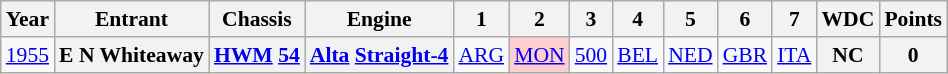<table class="wikitable" style="text-align:center; font-size:90%">
<tr>
<th>Year</th>
<th>Entrant</th>
<th>Chassis</th>
<th>Engine</th>
<th>1</th>
<th>2</th>
<th>3</th>
<th>4</th>
<th>5</th>
<th>6</th>
<th>7</th>
<th>WDC</th>
<th>Points</th>
</tr>
<tr>
<td><a href='#'>1955</a></td>
<th>E N Whiteaway</th>
<th><a href='#'>HWM</a> <a href='#'>54</a></th>
<th><a href='#'>Alta</a> <a href='#'>Straight-4</a></th>
<td><a href='#'>ARG</a></td>
<td style="background:#FFCFCF;"><a href='#'>MON</a><br></td>
<td><a href='#'>500</a></td>
<td><a href='#'>BEL</a></td>
<td><a href='#'>NED</a></td>
<td><a href='#'>GBR</a></td>
<td><a href='#'>ITA</a></td>
<th>NC</th>
<th>0</th>
</tr>
</table>
